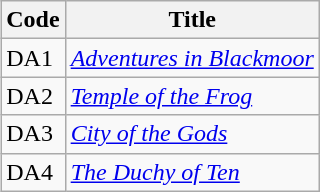<table class="wikitable" style="float: right">
<tr>
<th>Code</th>
<th>Title</th>
</tr>
<tr>
<td>DA1</td>
<td><em><a href='#'>Adventures in Blackmoor</a></em></td>
</tr>
<tr>
<td>DA2</td>
<td><em><a href='#'>Temple of the Frog</a></em></td>
</tr>
<tr>
<td>DA3</td>
<td><em><a href='#'>City of the Gods</a></em></td>
</tr>
<tr>
<td>DA4</td>
<td><em><a href='#'>The Duchy of Ten</a></em></td>
</tr>
</table>
